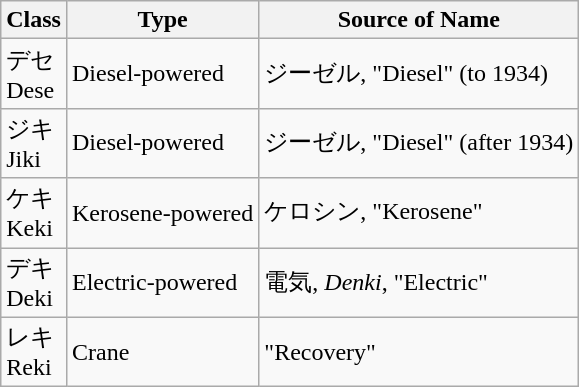<table class="wikitable">
<tr>
<th>Class</th>
<th>Type</th>
<th>Source of Name</th>
</tr>
<tr>
<td>デセ<br>Dese</td>
<td>Diesel-powered</td>
<td>ジーゼル, "Diesel" (to 1934)</td>
</tr>
<tr>
<td>ジキ<br>Jiki</td>
<td>Diesel-powered</td>
<td>ジーゼル, "Diesel" (after 1934)</td>
</tr>
<tr>
<td>ケキ<br>Keki</td>
<td>Kerosene-powered</td>
<td>ケロシン, "Kerosene"</td>
</tr>
<tr>
<td>デキ<br>Deki</td>
<td>Electric-powered</td>
<td>電気, <em>Denki</em>, "Electric"</td>
</tr>
<tr>
<td>レキ<br>Reki</td>
<td>Crane</td>
<td>"Recovery"</td>
</tr>
</table>
